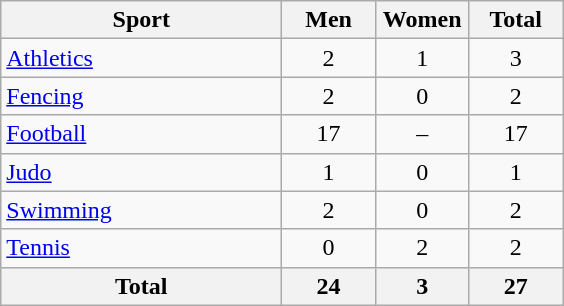<table class="wikitable sortable" style="text-align:center;">
<tr>
<th width=180>Sport</th>
<th width=55>Men</th>
<th width=55>Women</th>
<th width=55>Total</th>
</tr>
<tr>
<td align=left><a href='#'>Athletics</a></td>
<td>2</td>
<td>1</td>
<td>3</td>
</tr>
<tr>
<td align=left><a href='#'>Fencing</a></td>
<td>2</td>
<td>0</td>
<td>2</td>
</tr>
<tr>
<td align=left><a href='#'>Football</a></td>
<td>17</td>
<td>–</td>
<td>17</td>
</tr>
<tr>
<td align=left><a href='#'>Judo</a></td>
<td>1</td>
<td>0</td>
<td>1</td>
</tr>
<tr>
<td align=left><a href='#'>Swimming</a></td>
<td>2</td>
<td>0</td>
<td>2</td>
</tr>
<tr>
<td align=left><a href='#'>Tennis</a></td>
<td>0</td>
<td>2</td>
<td>2</td>
</tr>
<tr>
<th>Total</th>
<th>24</th>
<th>3</th>
<th>27</th>
</tr>
</table>
